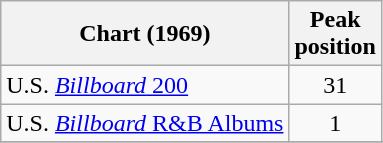<table class="wikitable">
<tr>
<th>Chart (1969)</th>
<th>Peak<br>position</th>
</tr>
<tr>
<td>U.S. <a href='#'><em>Billboard</em> 200</a></td>
<td align="center">31</td>
</tr>
<tr>
<td>U.S. <a href='#'><em>Billboard</em> R&B Albums</a></td>
<td align="center">1</td>
</tr>
<tr>
</tr>
</table>
